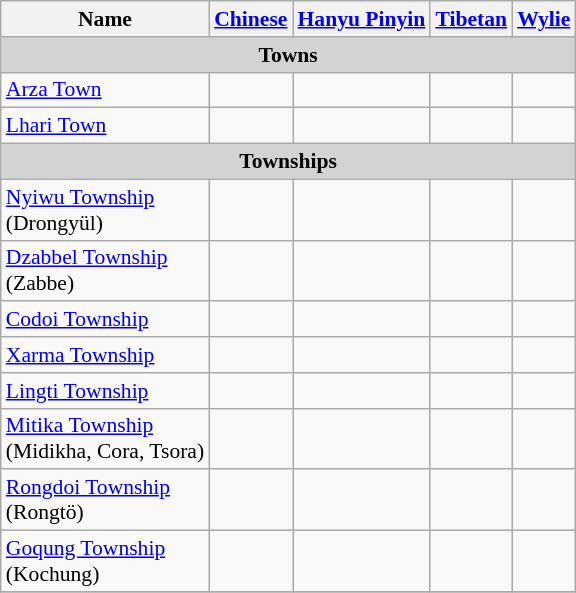<table class="wikitable"  style="font-size:90%;" align=center>
<tr>
<th>Name</th>
<th><a href='#'>Chinese</a></th>
<th><a href='#'>Hanyu Pinyin</a></th>
<th><a href='#'>Tibetan</a></th>
<th><a href='#'>Wylie</a></th>
</tr>
<tr --------->
<td colspan="5"  style="text-align:center; background:#d3d3d3;"><strong>Towns</strong></td>
</tr>
<tr --------->
<td><a href='#'>Arza Town</a></td>
<td></td>
<td></td>
<td></td>
<td></td>
</tr>
<tr>
<td><a href='#'>Lhari Town</a></td>
<td></td>
<td></td>
<td></td>
<td></td>
</tr>
<tr --------->
<td colspan="5"  style="text-align:center; background:#d3d3d3;"><strong>Townships</strong></td>
</tr>
<tr --------->
<td><a href='#'>Nyiwu Township</a><br>(Drongyül)</td>
<td></td>
<td></td>
<td></td>
<td></td>
</tr>
<tr>
<td><a href='#'>Dzabbel Township</a><br>(Zabbe)</td>
<td></td>
<td></td>
<td></td>
<td></td>
</tr>
<tr>
<td><a href='#'>Codoi Township</a></td>
<td></td>
<td></td>
<td></td>
<td></td>
</tr>
<tr>
<td><a href='#'>Xarma Township</a></td>
<td></td>
<td></td>
<td></td>
<td></td>
</tr>
<tr>
<td><a href='#'>Lingti Township</a></td>
<td></td>
<td></td>
<td></td>
<td></td>
</tr>
<tr>
<td><a href='#'>Mitika Township</a><br>(Midikha, Cora, Tsora)</td>
<td></td>
<td></td>
<td></td>
<td></td>
</tr>
<tr>
<td><a href='#'>Rongdoi Township</a><br>(Rongtö)</td>
<td></td>
<td></td>
<td></td>
<td></td>
</tr>
<tr>
<td><a href='#'>Goqung Township</a><br>(Kochung)</td>
<td></td>
<td></td>
<td></td>
<td></td>
</tr>
<tr>
</tr>
</table>
